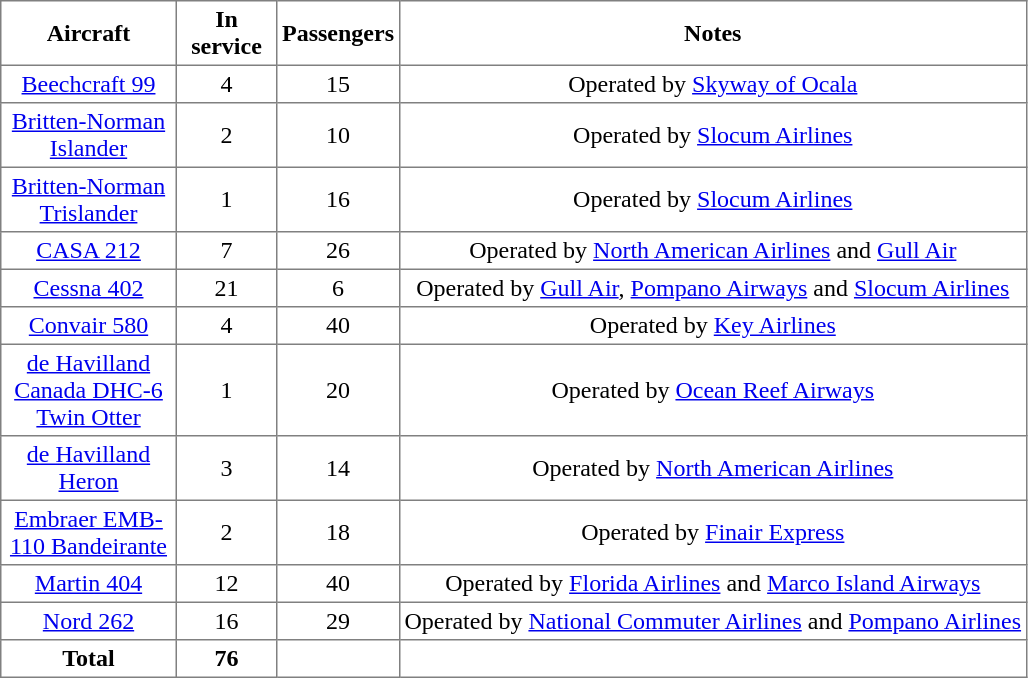<table class="toccolours sortable" cellpadding="3" border="1" style="border-collapse:collapse;text-align:center">
<tr>
<th style="width:110px;"><span> Aircraft</span></th>
<th style="width:60px;"><span> In service</span></th>
<th><span> Passengers</span></th>
<th><span> Notes</span></th>
</tr>
<tr>
<td><a href='#'>Beechcraft 99</a></td>
<td>4</td>
<td>15</td>
<td>Operated by <a href='#'>Skyway of Ocala</a></td>
</tr>
<tr>
<td><a href='#'>Britten-Norman Islander</a></td>
<td>2</td>
<td>10</td>
<td>Operated by <a href='#'>Slocum Airlines</a></td>
</tr>
<tr>
<td><a href='#'>Britten-Norman Trislander</a></td>
<td>1</td>
<td>16</td>
<td>Operated by <a href='#'>Slocum Airlines</a></td>
</tr>
<tr>
<td><a href='#'>CASA 212</a></td>
<td>7</td>
<td>26</td>
<td>Operated by <a href='#'>North American Airlines</a> and <a href='#'>Gull Air</a></td>
</tr>
<tr>
<td><a href='#'>Cessna 402</a></td>
<td>21</td>
<td>6</td>
<td>Operated by <a href='#'>Gull Air</a>, <a href='#'>Pompano Airways</a> and <a href='#'>Slocum Airlines</a></td>
</tr>
<tr>
<td><a href='#'>Convair 580</a></td>
<td>4</td>
<td>40</td>
<td>Operated by <a href='#'>Key Airlines</a></td>
</tr>
<tr>
<td><a href='#'>de Havilland Canada DHC-6 Twin Otter</a></td>
<td>1</td>
<td>20</td>
<td>Operated by <a href='#'>Ocean Reef Airways</a></td>
</tr>
<tr>
<td><a href='#'>de Havilland Heron</a></td>
<td>3</td>
<td>14</td>
<td>Operated by <a href='#'>North American Airlines</a></td>
</tr>
<tr>
<td><a href='#'>Embraer EMB-110 Bandeirante</a></td>
<td>2</td>
<td>18</td>
<td>Operated by <a href='#'>Finair Express</a></td>
</tr>
<tr>
<td><a href='#'>Martin 404</a></td>
<td>12</td>
<td>40</td>
<td>Operated by <a href='#'>Florida Airlines</a> and <a href='#'>Marco Island Airways</a></td>
</tr>
<tr>
<td><a href='#'>Nord 262</a></td>
<td>16</td>
<td>29</td>
<td>Operated by <a href='#'>National Commuter Airlines</a> and <a href='#'>Pompano Airlines</a></td>
</tr>
<tr>
<th>Total</th>
<th>76</th>
<th></th>
<th></th>
</tr>
</table>
